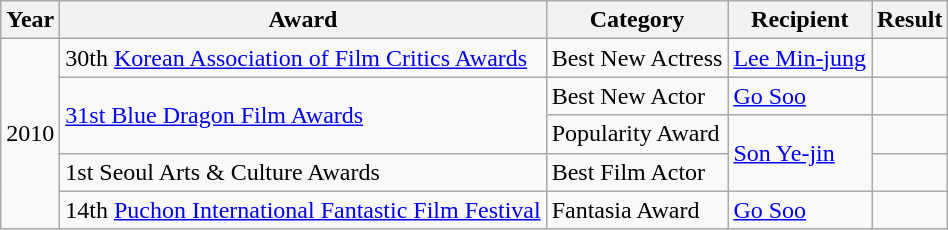<table class="wikitable">
<tr>
<th>Year</th>
<th>Award</th>
<th>Category</th>
<th>Recipient</th>
<th>Result</th>
</tr>
<tr>
<td rowspan="5">2010</td>
<td>30th <a href='#'>Korean Association of Film Critics Awards</a></td>
<td>Best New Actress</td>
<td><a href='#'>Lee Min-jung</a></td>
<td></td>
</tr>
<tr>
<td rowspan="2"><a href='#'>31st Blue Dragon Film Awards</a></td>
<td>Best New Actor</td>
<td><a href='#'>Go Soo</a></td>
<td></td>
</tr>
<tr>
<td>Popularity Award</td>
<td rowspan="2"><a href='#'>Son Ye-jin</a></td>
<td></td>
</tr>
<tr>
<td>1st Seoul Arts & Culture Awards</td>
<td>Best Film Actor</td>
<td></td>
</tr>
<tr>
<td>14th <a href='#'>Puchon International Fantastic Film Festival</a></td>
<td>Fantasia Award</td>
<td><a href='#'>Go Soo</a></td>
<td></td>
</tr>
</table>
